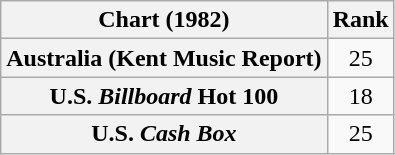<table class="wikitable sortable plainrowheaders" style="text-align:center">
<tr>
<th>Chart (1982)</th>
<th>Rank</th>
</tr>
<tr>
<th scope="row">Australia (Kent Music Report)</th>
<td>25</td>
</tr>
<tr>
<th scope="row">U.S. <em>Billboard</em> Hot 100 </th>
<td>18</td>
</tr>
<tr>
<th scope="row">U.S. <em>Cash Box</em> </th>
<td>25</td>
</tr>
</table>
